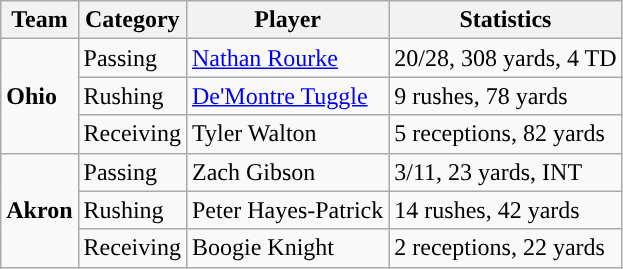<table class="wikitable" style="float: left;">
<tr>
<th>Team</th>
<th>Category</th>
<th>Player</th>
<th>Statistics</th>
</tr>
<tr>
<td rowspan=3><strong>Ohio</strong></td>
<td>Passing</td>
<td><a href='#'>Nathan Rourke</a></td>
<td>20/28, 308 yards, 4 TD</td>
</tr>
<tr>
<td>Rushing</td>
<td><a href='#'>De'Montre Tuggle</a></td>
<td>9 rushes, 78 yards</td>
</tr>
<tr>
<td>Receiving</td>
<td>Tyler Walton</td>
<td>5 receptions, 82 yards</td>
</tr>
<tr>
<td rowspan=3><strong>Akron</strong></td>
<td>Passing</td>
<td>Zach Gibson</td>
<td>3/11, 23 yards, INT</td>
</tr>
<tr>
<td>Rushing</td>
<td>Peter Hayes-Patrick</td>
<td>14 rushes, 42 yards</td>
</tr>
<tr>
<td>Receiving</td>
<td>Boogie Knight</td>
<td>2 receptions, 22 yards</td>
</tr>
</table>
